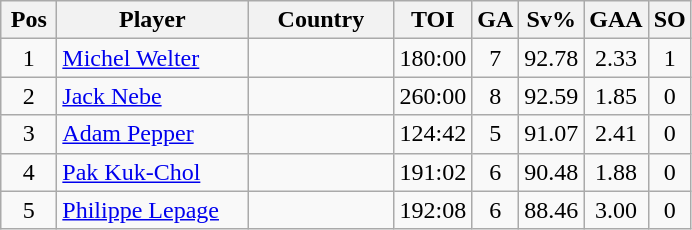<table class="wikitable sortable" style="text-align: center;">
<tr>
<th width=30>Pos</th>
<th width=120>Player</th>
<th width=90>Country</th>
<th width=20>TOI</th>
<th width=20>GA</th>
<th width=20>Sv%</th>
<th width=20>GAA</th>
<th width=20>SO</th>
</tr>
<tr>
<td>1</td>
<td align=left><a href='#'>Michel Welter</a></td>
<td align=left></td>
<td>180:00</td>
<td>7</td>
<td>92.78</td>
<td>2.33</td>
<td>1</td>
</tr>
<tr>
<td>2</td>
<td align=left><a href='#'>Jack Nebe</a></td>
<td align=left></td>
<td>260:00</td>
<td>8</td>
<td>92.59</td>
<td>1.85</td>
<td>0</td>
</tr>
<tr>
<td>3</td>
<td align=left><a href='#'>Adam Pepper</a></td>
<td align=left></td>
<td>124:42</td>
<td>5</td>
<td>91.07</td>
<td>2.41</td>
<td>0</td>
</tr>
<tr>
<td>4</td>
<td align=left><a href='#'>Pak Kuk-Chol</a></td>
<td align=left></td>
<td>191:02</td>
<td>6</td>
<td>90.48</td>
<td>1.88</td>
<td>0</td>
</tr>
<tr>
<td>5</td>
<td align=left><a href='#'>Philippe Lepage</a></td>
<td align=left></td>
<td>192:08</td>
<td>6</td>
<td>88.46</td>
<td>3.00</td>
<td>0</td>
</tr>
</table>
